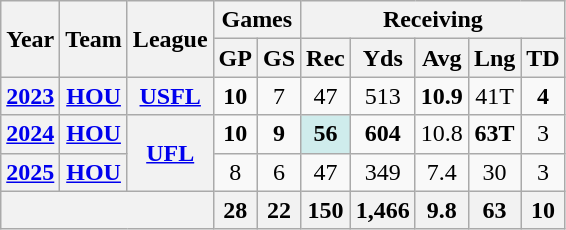<table class="wikitable" style="text-align:center;">
<tr>
<th rowspan="2">Year</th>
<th rowspan="2">Team</th>
<th rowspan="2">League</th>
<th colspan="2">Games</th>
<th colspan="5">Receiving</th>
</tr>
<tr>
<th>GP</th>
<th>GS</th>
<th>Rec</th>
<th>Yds</th>
<th>Avg</th>
<th>Lng</th>
<th>TD</th>
</tr>
<tr>
<th><a href='#'>2023</a></th>
<th><a href='#'>HOU</a></th>
<th><a href='#'>USFL</a></th>
<td><strong>10</strong></td>
<td>7</td>
<td>47</td>
<td>513</td>
<td><strong>10.9</strong></td>
<td>41T</td>
<td><strong>4</strong></td>
</tr>
<tr>
<th><a href='#'>2024</a></th>
<th><a href='#'>HOU</a></th>
<th rowspan="2"><a href='#'>UFL</a></th>
<td><strong>10</strong></td>
<td><strong>9</strong></td>
<td style="background:#cfecec;"><strong>56</strong></td>
<td><strong>604</strong></td>
<td>10.8</td>
<td><strong>63T</strong></td>
<td>3</td>
</tr>
<tr>
<th><a href='#'>2025</a></th>
<th><a href='#'>HOU</a></th>
<td>8</td>
<td>6</td>
<td>47</td>
<td>349</td>
<td>7.4</td>
<td>30</td>
<td>3</td>
</tr>
<tr>
<th colspan="3"></th>
<th>28</th>
<th>22</th>
<th>150</th>
<th>1,466</th>
<th>9.8</th>
<th>63</th>
<th>10</th>
</tr>
</table>
